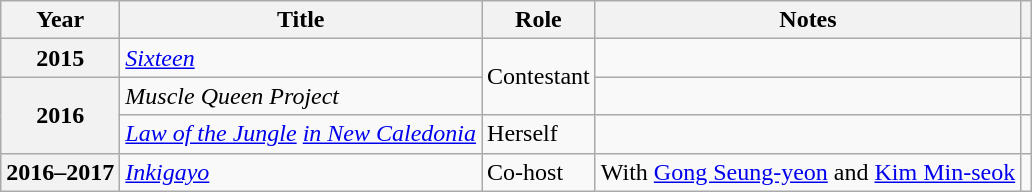<table class="wikitable plainrowheaders sortable">
<tr>
<th scope="col">Year</th>
<th scope="col">Title</th>
<th scope="col">Role</th>
<th scope="col">Notes</th>
<th scope="col" class="unsortable"></th>
</tr>
<tr>
<th scope="row">2015</th>
<td><em><a href='#'>Sixteen</a></em></td>
<td rowspan="2">Contestant</td>
<td></td>
<td style="text-align:center"></td>
</tr>
<tr>
<th scope="row" rowspan="2">2016</th>
<td><em>Muscle Queen Project</em></td>
<td></td>
<td style="text-align:center"></td>
</tr>
<tr>
<td><em><a href='#'>Law of the Jungle</a> <a href='#'>in New Caledonia</a></em></td>
<td>Herself</td>
<td></td>
<td style="text-align:center"></td>
</tr>
<tr>
<th scope="row">2016–2017</th>
<td><em><a href='#'>Inkigayo</a></em></td>
<td>Co-host</td>
<td>With <a href='#'>Gong Seung-yeon</a> and <a href='#'>Kim Min-seok</a></td>
<td style="text-align:center"></td>
</tr>
</table>
